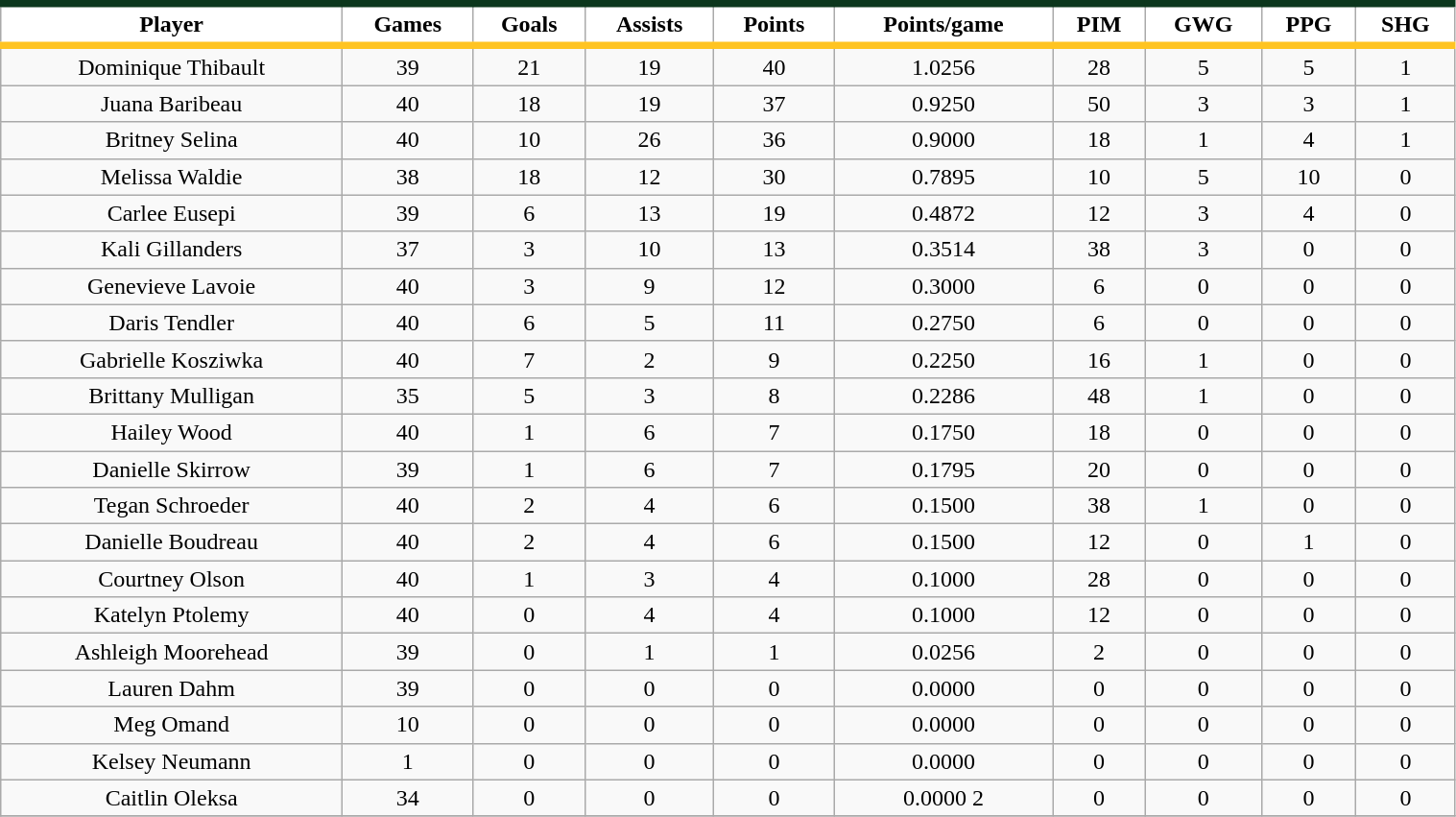<table class="wikitable" width="80%">
<tr style="background:#fff; border-top:#0C371D 5px solid; border-bottom:#FFC422 5px solid; text-align:center;">
<td><strong>Player</strong></td>
<td><strong>Games</strong></td>
<td><strong>Goals</strong></td>
<td><strong>Assists</strong></td>
<td><strong>Points</strong></td>
<td><strong>Points/game</strong></td>
<td><strong>PIM</strong></td>
<td><strong>GWG</strong></td>
<td><strong>PPG</strong></td>
<td><strong>SHG</strong></td>
</tr>
<tr align="center" bgcolor="">
<td>Dominique Thibault</td>
<td>39</td>
<td>21</td>
<td>19</td>
<td>40</td>
<td>1.0256</td>
<td>28</td>
<td>5</td>
<td>5</td>
<td>1</td>
</tr>
<tr align="center" bgcolor="">
<td>Juana Baribeau</td>
<td>40</td>
<td>18</td>
<td>19</td>
<td>37</td>
<td>0.9250</td>
<td>50</td>
<td>3</td>
<td>3</td>
<td>1</td>
</tr>
<tr align="center" bgcolor="">
<td>Britney Selina</td>
<td>40</td>
<td>10</td>
<td>26</td>
<td>36</td>
<td>0.9000</td>
<td>18</td>
<td>1</td>
<td>4</td>
<td>1</td>
</tr>
<tr align="center" bgcolor="">
<td>Melissa Waldie</td>
<td>38</td>
<td>18</td>
<td>12</td>
<td>30</td>
<td>0.7895</td>
<td>10</td>
<td>5</td>
<td>10</td>
<td>0</td>
</tr>
<tr align="center" bgcolor="">
<td>Carlee Eusepi</td>
<td>39</td>
<td>6</td>
<td>13</td>
<td>19</td>
<td>0.4872</td>
<td>12</td>
<td>3</td>
<td>4</td>
<td>0</td>
</tr>
<tr align="center" bgcolor="">
<td>Kali Gillanders</td>
<td>37</td>
<td>3</td>
<td>10</td>
<td>13</td>
<td>0.3514</td>
<td>38</td>
<td>3</td>
<td>0</td>
<td>0</td>
</tr>
<tr align="center" bgcolor="">
<td>Genevieve Lavoie</td>
<td>40</td>
<td>3</td>
<td>9</td>
<td>12</td>
<td>0.3000</td>
<td>6</td>
<td>0</td>
<td>0</td>
<td>0</td>
</tr>
<tr align="center" bgcolor="">
<td>Daris Tendler</td>
<td>40</td>
<td>6</td>
<td>5</td>
<td>11</td>
<td>0.2750</td>
<td>6</td>
<td>0</td>
<td>0</td>
<td>0</td>
</tr>
<tr align="center" bgcolor="">
<td>Gabrielle Kosziwka</td>
<td>40</td>
<td>7</td>
<td>2</td>
<td>9</td>
<td>0.2250</td>
<td>16</td>
<td>1</td>
<td>0</td>
<td>0</td>
</tr>
<tr align="center" bgcolor="">
<td>Brittany Mulligan</td>
<td>35</td>
<td>5</td>
<td>3</td>
<td>8</td>
<td>0.2286</td>
<td>48</td>
<td>1</td>
<td>0</td>
<td>0</td>
</tr>
<tr align="center" bgcolor="">
<td>Hailey Wood</td>
<td>40</td>
<td>1</td>
<td>6</td>
<td>7</td>
<td>0.1750</td>
<td>18</td>
<td>0</td>
<td>0</td>
<td>0</td>
</tr>
<tr align="center" bgcolor="">
<td>Danielle Skirrow</td>
<td>39</td>
<td>1</td>
<td>6</td>
<td>7</td>
<td>0.1795</td>
<td>20</td>
<td>0</td>
<td>0</td>
<td>0</td>
</tr>
<tr align="center" bgcolor="">
<td>Tegan Schroeder</td>
<td>40</td>
<td>2</td>
<td>4</td>
<td>6</td>
<td>0.1500</td>
<td>38</td>
<td>1</td>
<td>0</td>
<td>0</td>
</tr>
<tr align="center" bgcolor="">
<td>Danielle Boudreau</td>
<td>40</td>
<td>2</td>
<td>4</td>
<td>6</td>
<td>0.1500</td>
<td>12</td>
<td>0</td>
<td>1</td>
<td>0</td>
</tr>
<tr align="center" bgcolor="">
<td>Courtney Olson</td>
<td>40</td>
<td>1</td>
<td>3</td>
<td>4</td>
<td>0.1000</td>
<td>28</td>
<td>0</td>
<td>0</td>
<td>0</td>
</tr>
<tr align="center" bgcolor="">
<td>Katelyn Ptolemy</td>
<td>40</td>
<td>0</td>
<td>4</td>
<td>4</td>
<td>0.1000</td>
<td>12</td>
<td>0</td>
<td>0</td>
<td>0</td>
</tr>
<tr align="center" bgcolor="">
<td>Ashleigh Moorehead</td>
<td>39</td>
<td>0</td>
<td>1</td>
<td>1</td>
<td>0.0256</td>
<td>2</td>
<td>0</td>
<td>0</td>
<td>0</td>
</tr>
<tr align="center" bgcolor="">
<td>Lauren Dahm</td>
<td>39</td>
<td>0</td>
<td>0</td>
<td>0</td>
<td>0.0000</td>
<td>0</td>
<td>0</td>
<td>0</td>
<td>0</td>
</tr>
<tr align="center" bgcolor="">
<td>Meg Omand</td>
<td>10</td>
<td>0</td>
<td>0</td>
<td>0</td>
<td>0.0000</td>
<td>0</td>
<td>0</td>
<td>0</td>
<td>0</td>
</tr>
<tr align="center" bgcolor="">
<td>Kelsey Neumann</td>
<td>1</td>
<td>0</td>
<td>0</td>
<td>0</td>
<td>0.0000</td>
<td>0</td>
<td>0</td>
<td>0</td>
<td>0</td>
</tr>
<tr align="center" bgcolor="">
<td>Caitlin Oleksa</td>
<td>34</td>
<td>0</td>
<td>0</td>
<td>0</td>
<td>0.0000 2</td>
<td>0</td>
<td>0</td>
<td>0</td>
<td>0</td>
</tr>
<tr align="center" bgcolor="">
</tr>
</table>
